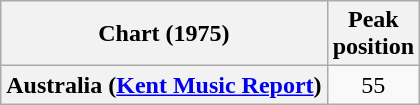<table class="wikitable plainrowheaders" style="text-align:center">
<tr>
<th>Chart (1975)</th>
<th>Peak<br>position</th>
</tr>
<tr>
<th scope="row">Australia (<a href='#'>Kent Music Report</a>)</th>
<td>55</td>
</tr>
</table>
